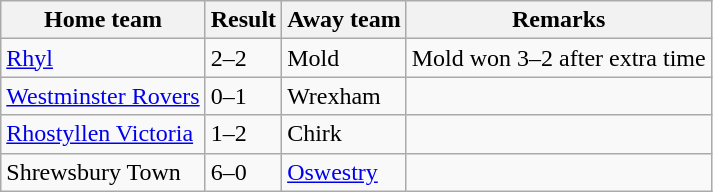<table class="wikitable">
<tr>
<th>Home team</th>
<th>Result</th>
<th>Away team</th>
<th>Remarks</th>
</tr>
<tr>
<td><a href='#'>Rhyl</a></td>
<td>2–2</td>
<td>Mold</td>
<td>Mold won 3–2 after extra time</td>
</tr>
<tr>
<td><a href='#'>Westminster Rovers</a></td>
<td>0–1</td>
<td>Wrexham</td>
<td></td>
</tr>
<tr>
<td><a href='#'>Rhostyllen Victoria</a></td>
<td>1–2</td>
<td>Chirk</td>
<td></td>
</tr>
<tr>
<td>Shrewsbury Town</td>
<td>6–0</td>
<td><a href='#'>Oswestry</a></td>
<td></td>
</tr>
</table>
